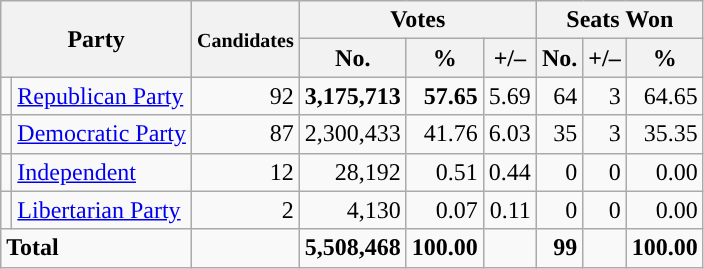<table class="wikitable" style="font-size:100%; text-align:right;">
<tr>
<th colspan="2" rowspan="2">Party</th>
<th rowspan="2"><small>Candidates</small></th>
<th colspan="3">Votes</th>
<th colspan="3">Seats Won</th>
</tr>
<tr>
<th>No.</th>
<th>%</th>
<th>+/–</th>
<th>No.</th>
<th>+/–</th>
<th>%</th>
</tr>
<tr>
<td style="background:"></td>
<td align="left"><a href='#'>Republican Party</a></td>
<td>92</td>
<td><strong>3,175,713</strong></td>
<td><strong>57.65</strong></td>
<td> 5.69</td>
<td>64</td>
<td> 3</td>
<td>64.65</td>
</tr>
<tr>
<td style="background:"></td>
<td align="left"><a href='#'>Democratic Party</a></td>
<td>87</td>
<td>2,300,433</td>
<td>41.76</td>
<td> 6.03</td>
<td>35</td>
<td> 3</td>
<td>35.35</td>
</tr>
<tr>
<td style="background:"></td>
<td align="left"><a href='#'>Independent</a></td>
<td>12</td>
<td>28,192</td>
<td>0.51</td>
<td> 0.44</td>
<td>0</td>
<td> 0</td>
<td>0.00</td>
</tr>
<tr>
<td style="background:"></td>
<td align="left"><a href='#'>Libertarian Party</a></td>
<td>2</td>
<td>4,130</td>
<td>0.07</td>
<td> 0.11</td>
<td>0</td>
<td> 0</td>
<td>0.00</td>
</tr>
<tr style="font-weight:bold">
<td colspan="2" align="left">Total</td>
<td></td>
<td>5,508,468</td>
<td>100.00</td>
<td></td>
<td>99</td>
<td></td>
<td>100.00</td>
</tr>
</table>
